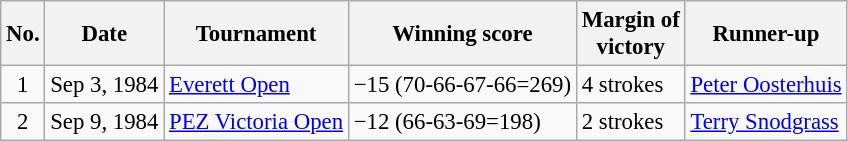<table class="wikitable" style="font-size:95%;">
<tr>
<th>No.</th>
<th>Date</th>
<th>Tournament</th>
<th>Winning score</th>
<th>Margin of<br>victory</th>
<th>Runner-up</th>
</tr>
<tr>
<td align=center>1</td>
<td align=right>Sep 3, 1984</td>
<td><a href='#'>Everett Open</a></td>
<td>−15 (70-66-67-66=269)</td>
<td>4 strokes</td>
<td> <a href='#'>Peter Oosterhuis</a></td>
</tr>
<tr>
<td align=center>2</td>
<td align=right>Sep 9, 1984</td>
<td><a href='#'>PEZ Victoria Open</a></td>
<td>−12 (66-63-69=198)</td>
<td>2 strokes</td>
<td> <a href='#'>Terry Snodgrass</a></td>
</tr>
</table>
